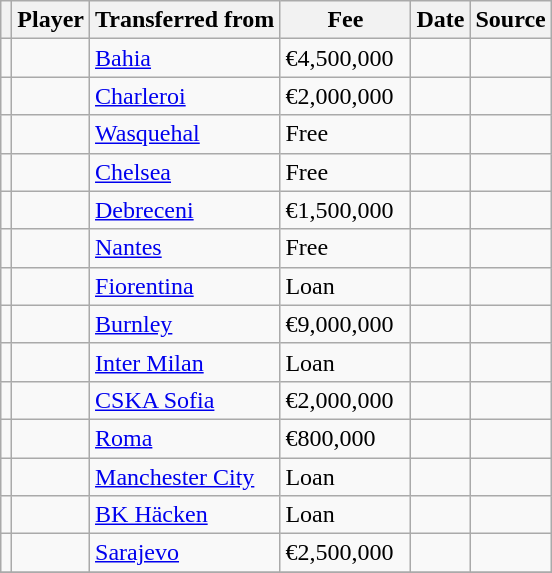<table class="wikitable plainrowheaders sortable">
<tr>
<th></th>
<th scope="col">Player</th>
<th>Transferred from</th>
<th style="width: 80px;">Fee</th>
<th scope="col">Date</th>
<th scope="col">Source</th>
</tr>
<tr>
<td align="center"></td>
<td></td>
<td> <a href='#'>Bahia</a></td>
<td>€4,500,000</td>
<td></td>
<td></td>
</tr>
<tr>
<td align="center"></td>
<td></td>
<td> <a href='#'>Charleroi</a></td>
<td>€2,000,000</td>
<td></td>
<td></td>
</tr>
<tr>
<td align="center"></td>
<td></td>
<td> <a href='#'>Wasquehal</a></td>
<td>Free</td>
<td></td>
<td></td>
</tr>
<tr>
<td align="center"></td>
<td></td>
<td> <a href='#'>Chelsea</a></td>
<td>Free</td>
<td></td>
<td></td>
</tr>
<tr>
<td align="center"></td>
<td></td>
<td> <a href='#'>Debreceni</a></td>
<td>€1,500,000</td>
<td></td>
<td></td>
</tr>
<tr>
<td align="center"></td>
<td></td>
<td> <a href='#'>Nantes</a></td>
<td>Free</td>
<td></td>
<td></td>
</tr>
<tr>
<td align="center"></td>
<td></td>
<td> <a href='#'>Fiorentina</a></td>
<td>Loan</td>
<td></td>
<td></td>
</tr>
<tr>
<td align="center"></td>
<td></td>
<td> <a href='#'>Burnley</a></td>
<td>€9,000,000</td>
<td></td>
<td></td>
</tr>
<tr>
<td align="center"></td>
<td></td>
<td> <a href='#'>Inter Milan</a></td>
<td>Loan</td>
<td></td>
<td></td>
</tr>
<tr>
<td align="center"></td>
<td></td>
<td> <a href='#'>CSKA Sofia</a></td>
<td>€2,000,000</td>
<td></td>
<td></td>
</tr>
<tr>
<td align="center"></td>
<td></td>
<td> <a href='#'>Roma</a></td>
<td>€800,000</td>
<td></td>
<td></td>
</tr>
<tr>
<td align="center"></td>
<td></td>
<td> <a href='#'>Manchester City</a></td>
<td>Loan</td>
<td></td>
<td></td>
</tr>
<tr>
<td align="center"></td>
<td></td>
<td> <a href='#'>BK Häcken</a></td>
<td>Loan</td>
<td></td>
<td></td>
</tr>
<tr>
<td align="center"></td>
<td></td>
<td> <a href='#'>Sarajevo</a></td>
<td>€2,500,000</td>
<td></td>
<td></td>
</tr>
<tr>
</tr>
</table>
